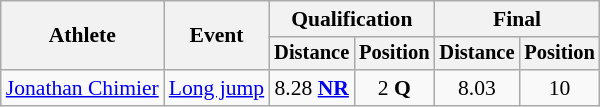<table class=wikitable style="font-size:90%">
<tr>
<th rowspan="2">Athlete</th>
<th rowspan="2">Event</th>
<th colspan="2">Qualification</th>
<th colspan="2">Final</th>
</tr>
<tr style="font-size:95%">
<th>Distance</th>
<th>Position</th>
<th>Distance</th>
<th>Position</th>
</tr>
<tr align=center>
<td align=left><a href='#'>Jonathan Chimier</a></td>
<td align=left><a href='#'>Long jump</a></td>
<td>8.28 <strong><a href='#'>NR</a></strong></td>
<td>2 <strong>Q</strong></td>
<td>8.03</td>
<td>10</td>
</tr>
</table>
